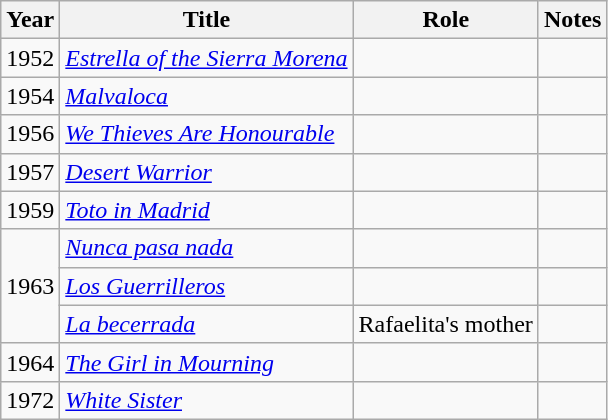<table class="wikitable sortable">
<tr>
<th>Year</th>
<th>Title</th>
<th>Role</th>
<th class="unsortable">Notes</th>
</tr>
<tr>
<td>1952</td>
<td><em><a href='#'>Estrella of the Sierra Morena</a></em></td>
<td></td>
<td></td>
</tr>
<tr>
<td>1954</td>
<td><em><a href='#'>Malvaloca</a></em></td>
<td></td>
<td></td>
</tr>
<tr>
<td>1956</td>
<td><em><a href='#'>We Thieves Are Honourable</a></em></td>
<td></td>
<td></td>
</tr>
<tr>
<td>1957</td>
<td><em><a href='#'>Desert Warrior</a></em></td>
<td></td>
<td></td>
</tr>
<tr>
<td>1959</td>
<td><em><a href='#'>Toto in Madrid</a></em></td>
<td></td>
<td></td>
</tr>
<tr>
<td rowspan=3>1963</td>
<td><em><a href='#'>Nunca pasa nada</a></em></td>
<td></td>
<td></td>
</tr>
<tr>
<td><em><a href='#'>Los Guerrilleros</a></em></td>
<td></td>
<td></td>
</tr>
<tr>
<td><em><a href='#'>La becerrada</a></em></td>
<td>Rafaelita's mother</td>
<td></td>
</tr>
<tr>
<td>1964</td>
<td><em><a href='#'>The Girl in Mourning</a></em></td>
<td></td>
<td></td>
</tr>
<tr>
<td>1972</td>
<td><em><a href='#'>White Sister</a></em></td>
<td></td>
<td></td>
</tr>
</table>
